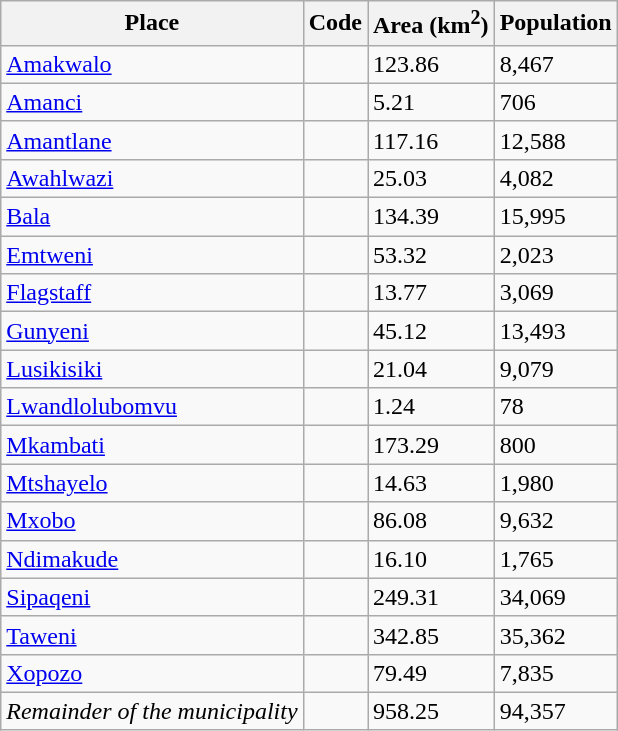<table class="wikitable sortable">
<tr>
<th>Place</th>
<th>Code</th>
<th>Area (km<sup>2</sup>)</th>
<th>Population</th>
</tr>
<tr>
<td><a href='#'>Amakwalo</a></td>
<td></td>
<td>123.86</td>
<td>8,467</td>
</tr>
<tr>
<td><a href='#'>Amanci</a></td>
<td></td>
<td>5.21</td>
<td>706</td>
</tr>
<tr>
<td><a href='#'>Amantlane</a></td>
<td></td>
<td>117.16</td>
<td>12,588</td>
</tr>
<tr>
<td><a href='#'>Awahlwazi</a></td>
<td></td>
<td>25.03</td>
<td>4,082</td>
</tr>
<tr>
<td><a href='#'>Bala</a></td>
<td></td>
<td>134.39</td>
<td>15,995</td>
</tr>
<tr>
<td><a href='#'>Emtweni</a></td>
<td></td>
<td>53.32</td>
<td>2,023</td>
</tr>
<tr>
<td><a href='#'>Flagstaff</a></td>
<td></td>
<td>13.77</td>
<td>3,069</td>
</tr>
<tr>
<td><a href='#'>Gunyeni</a></td>
<td></td>
<td>45.12</td>
<td>13,493</td>
</tr>
<tr>
<td><a href='#'>Lusikisiki</a></td>
<td></td>
<td>21.04</td>
<td>9,079</td>
</tr>
<tr>
<td><a href='#'>Lwandlolubomvu</a></td>
<td></td>
<td>1.24</td>
<td>78</td>
</tr>
<tr>
<td><a href='#'>Mkambati</a></td>
<td></td>
<td>173.29</td>
<td>800</td>
</tr>
<tr>
<td><a href='#'>Mtshayelo</a></td>
<td></td>
<td>14.63</td>
<td>1,980</td>
</tr>
<tr>
<td><a href='#'>Mxobo</a></td>
<td></td>
<td>86.08</td>
<td>9,632</td>
</tr>
<tr>
<td><a href='#'>Ndimakude</a></td>
<td></td>
<td>16.10</td>
<td>1,765</td>
</tr>
<tr>
<td><a href='#'>Sipaqeni</a></td>
<td></td>
<td>249.31</td>
<td>34,069</td>
</tr>
<tr>
<td><a href='#'>Taweni</a></td>
<td></td>
<td>342.85</td>
<td>35,362</td>
</tr>
<tr>
<td><a href='#'>Xopozo</a></td>
<td></td>
<td>79.49</td>
<td>7,835</td>
</tr>
<tr>
<td><em>Remainder of the municipality</em></td>
<td></td>
<td>958.25</td>
<td>94,357</td>
</tr>
</table>
